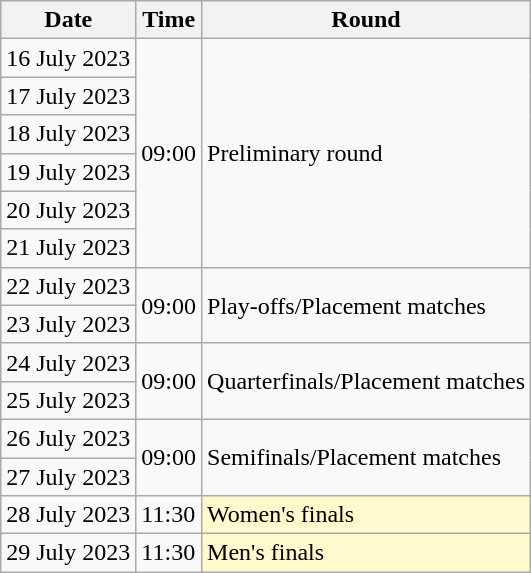<table class="wikitable">
<tr>
<th>Date</th>
<th>Time</th>
<th>Round</th>
</tr>
<tr>
<td>16 July 2023</td>
<td rowspan=6>09:00</td>
<td rowspan=6>Preliminary round</td>
</tr>
<tr>
<td>17 July 2023</td>
</tr>
<tr>
<td>18 July 2023</td>
</tr>
<tr>
<td>19 July 2023</td>
</tr>
<tr>
<td>20 July 2023</td>
</tr>
<tr>
<td>21 July 2023</td>
</tr>
<tr>
<td>22 July 2023</td>
<td rowspan=2>09:00</td>
<td rowspan=2>Play-offs/Placement matches</td>
</tr>
<tr>
<td>23 July 2023</td>
</tr>
<tr>
<td>24 July 2023</td>
<td rowspan=2>09:00</td>
<td rowspan=2>Quarterfinals/Placement matches</td>
</tr>
<tr>
<td>25 July 2023</td>
</tr>
<tr>
<td>26 July 2023</td>
<td rowspan=2>09:00</td>
<td rowspan=2>Semifinals/Placement matches</td>
</tr>
<tr>
<td>27 July 2023</td>
</tr>
<tr>
<td>28 July 2023</td>
<td>11:30</td>
<td style=background:lemonchiffon>Women's finals</td>
</tr>
<tr>
<td>29 July 2023</td>
<td>11:30</td>
<td style=background:lemonchiffon>Men's finals</td>
</tr>
</table>
